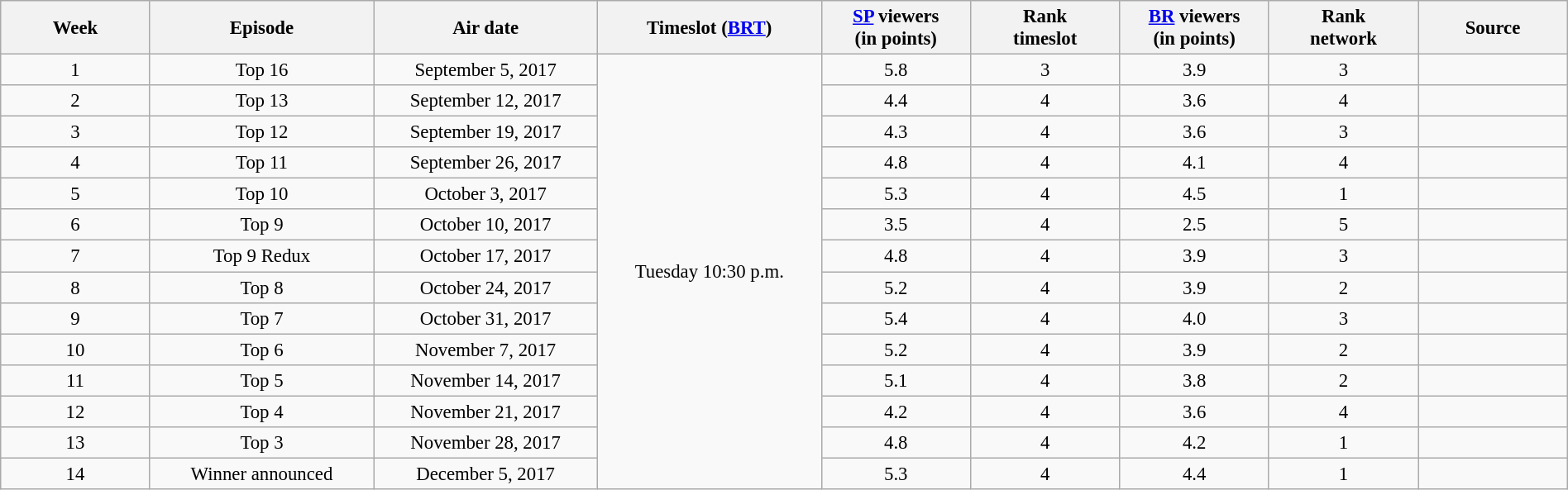<table class="wikitable sortable" style="text-align:center; font-size:95%; width: 100%">
<tr>
<th width="05.0%">Week</th>
<th width="07.5%">Episode</th>
<th width="07.5%">Air date</th>
<th width="07.5%">Timeslot (<a href='#'>BRT</a>)</th>
<th width="05.0%"><a href='#'>SP</a> viewers<br>(in points)</th>
<th width="05.0%">Rank<br>timeslot</th>
<th width="05.0%"><a href='#'>BR</a> viewers<br>(in points)</th>
<th width="05.0%">Rank<br>network</th>
<th width="05.0%">Source</th>
</tr>
<tr>
<td>1</td>
<td>Top 16</td>
<td>September 5, 2017</td>
<td rowspan=14>Tuesday 10:30 p.m.</td>
<td>5.8</td>
<td>3</td>
<td>3.9</td>
<td>3</td>
<td></td>
</tr>
<tr>
<td>2</td>
<td>Top 13</td>
<td>September 12, 2017</td>
<td>4.4</td>
<td>4</td>
<td>3.6</td>
<td>4</td>
<td></td>
</tr>
<tr>
<td>3</td>
<td>Top 12</td>
<td>September 19, 2017</td>
<td>4.3</td>
<td>4</td>
<td>3.6</td>
<td>3</td>
<td></td>
</tr>
<tr>
<td>4</td>
<td>Top 11</td>
<td>September 26, 2017</td>
<td>4.8</td>
<td>4</td>
<td>4.1</td>
<td>4</td>
<td></td>
</tr>
<tr>
<td>5</td>
<td>Top 10</td>
<td>October 3, 2017</td>
<td>5.3</td>
<td>4</td>
<td>4.5</td>
<td>1</td>
<td></td>
</tr>
<tr>
<td>6</td>
<td>Top 9</td>
<td>October 10, 2017</td>
<td>3.5</td>
<td>4</td>
<td>2.5</td>
<td>5</td>
<td></td>
</tr>
<tr>
<td>7</td>
<td>Top 9 Redux</td>
<td>October 17, 2017</td>
<td>4.8</td>
<td>4</td>
<td>3.9</td>
<td>3</td>
<td></td>
</tr>
<tr>
<td>8</td>
<td>Top 8</td>
<td>October 24, 2017</td>
<td>5.2</td>
<td>4</td>
<td>3.9</td>
<td>2</td>
<td></td>
</tr>
<tr>
<td>9</td>
<td>Top 7</td>
<td>October 31, 2017</td>
<td>5.4</td>
<td>4</td>
<td>4.0</td>
<td>3</td>
<td></td>
</tr>
<tr>
<td>10</td>
<td>Top 6</td>
<td>November 7, 2017</td>
<td>5.2</td>
<td>4</td>
<td>3.9</td>
<td>2</td>
<td></td>
</tr>
<tr>
<td>11</td>
<td>Top 5</td>
<td>November 14, 2017</td>
<td>5.1</td>
<td>4</td>
<td>3.8</td>
<td>2</td>
<td></td>
</tr>
<tr>
<td>12</td>
<td>Top 4</td>
<td>November 21, 2017</td>
<td>4.2</td>
<td>4</td>
<td>3.6</td>
<td>4</td>
<td></td>
</tr>
<tr>
<td>13</td>
<td>Top 3</td>
<td>November 28, 2017</td>
<td>4.8</td>
<td>4</td>
<td>4.2</td>
<td>1</td>
<td></td>
</tr>
<tr>
<td>14</td>
<td>Winner announced</td>
<td>December 5, 2017</td>
<td>5.3</td>
<td>4</td>
<td>4.4</td>
<td>1</td>
<td></td>
</tr>
</table>
